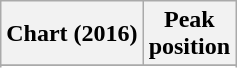<table class="wikitable sortable plainrowheaders" style="text-align:center">
<tr>
<th scope="col">Chart (2016)</th>
<th scope="col">Peak<br>position</th>
</tr>
<tr>
</tr>
<tr>
</tr>
<tr>
</tr>
<tr>
</tr>
<tr>
</tr>
<tr>
</tr>
<tr>
</tr>
<tr>
</tr>
<tr>
</tr>
<tr>
</tr>
<tr>
</tr>
<tr>
</tr>
<tr>
</tr>
</table>
